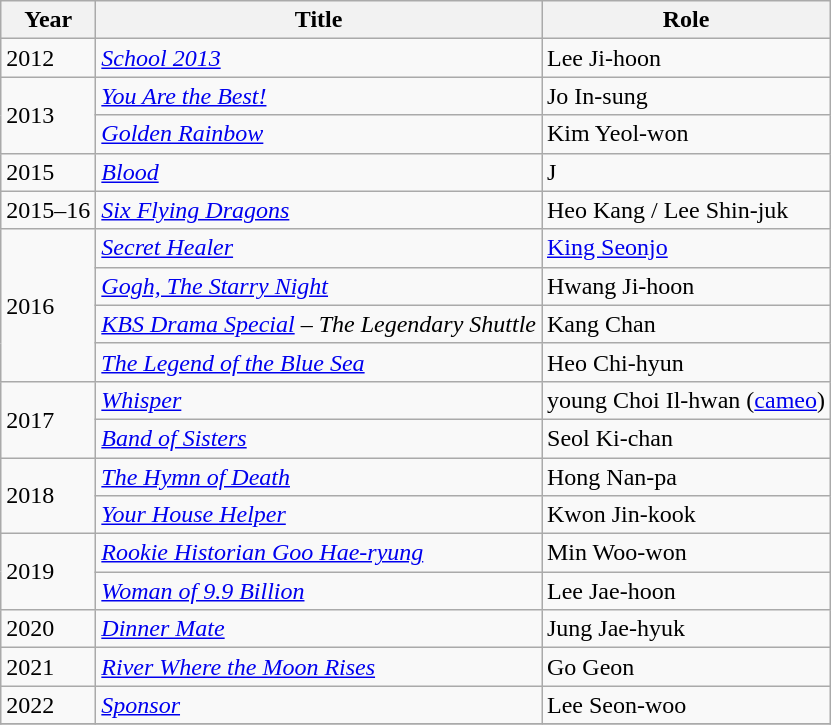<table class="wikitable">
<tr>
<th>Year</th>
<th>Title</th>
<th>Role</th>
</tr>
<tr>
<td>2012</td>
<td><em><a href='#'>School 2013</a></em></td>
<td>Lee Ji-hoon</td>
</tr>
<tr>
<td rowspan=2>2013</td>
<td><em><a href='#'>You Are the Best!</a></em></td>
<td>Jo In-sung</td>
</tr>
<tr>
<td><em><a href='#'>Golden Rainbow</a></em></td>
<td>Kim Yeol-won</td>
</tr>
<tr>
<td rowspan="1">2015</td>
<td><em><a href='#'>Blood</a></em></td>
<td>J</td>
</tr>
<tr>
<td>2015–16</td>
<td><em><a href='#'>Six Flying Dragons</a></em></td>
<td>Heo Kang / Lee Shin-juk</td>
</tr>
<tr>
<td rowspan="4">2016</td>
<td><em><a href='#'>Secret Healer</a></em></td>
<td><a href='#'>King Seonjo</a></td>
</tr>
<tr>
<td><em><a href='#'>Gogh, The Starry Night</a></em></td>
<td>Hwang Ji-hoon</td>
</tr>
<tr>
<td><em> <a href='#'>KBS Drama Special</a> </em>– <em>The Legendary Shuttle</em></td>
<td>Kang Chan</td>
</tr>
<tr>
<td><em><a href='#'>The Legend of the Blue Sea</a></em></td>
<td>Heo Chi-hyun</td>
</tr>
<tr>
<td rowspan="2">2017</td>
<td><em><a href='#'>Whisper</a></em></td>
<td>young Choi Il-hwan (<a href='#'>cameo</a>)</td>
</tr>
<tr>
<td><em><a href='#'>Band of Sisters</a></em></td>
<td>Seol Ki-chan</td>
</tr>
<tr>
<td rowspan=2>2018</td>
<td><em><a href='#'>The Hymn of Death</a></em></td>
<td>Hong Nan-pa</td>
</tr>
<tr>
<td><em><a href='#'>Your House Helper</a></em></td>
<td>Kwon Jin-kook</td>
</tr>
<tr>
<td rowspan=2>2019</td>
<td><em><a href='#'>Rookie Historian Goo Hae-ryung</a></em></td>
<td>Min Woo-won</td>
</tr>
<tr>
<td><em><a href='#'>Woman of 9.9 Billion</a></em></td>
<td>Lee Jae-hoon</td>
</tr>
<tr>
<td>2020</td>
<td><em><a href='#'>Dinner Mate</a></em> </td>
<td>Jung Jae-hyuk</td>
</tr>
<tr>
<td>2021</td>
<td><em><a href='#'>River Where the Moon Rises</a></em></td>
<td>Go Geon </td>
</tr>
<tr>
<td>2022</td>
<td><em><a href='#'>Sponsor</a></em></td>
<td>Lee Seon-woo</td>
</tr>
<tr>
</tr>
</table>
